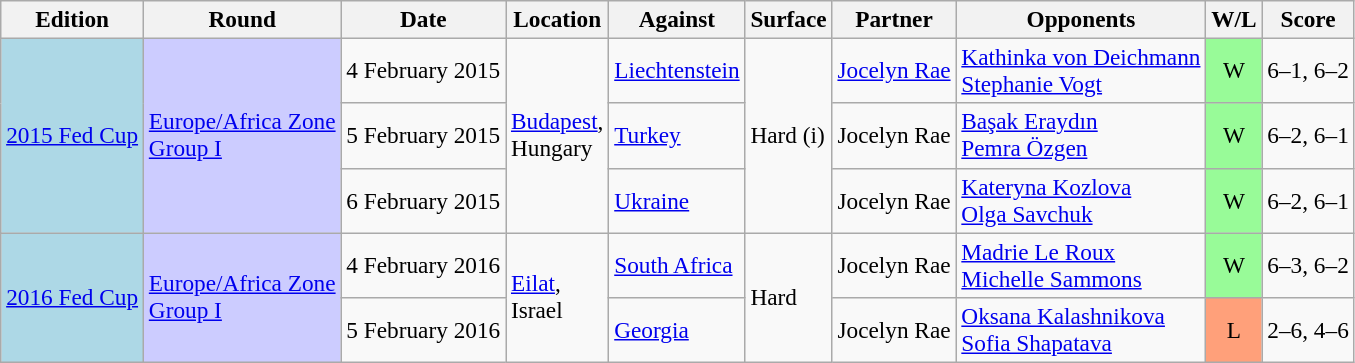<table class=wikitable style=font-size:97%;>
<tr>
<th>Edition</th>
<th>Round</th>
<th>Date</th>
<th>Location</th>
<th>Against</th>
<th>Surface</th>
<th>Partner</th>
<th>Opponents</th>
<th>W/L</th>
<th>Score</th>
</tr>
<tr>
<td bgcolor=lightblue rowspan=3><a href='#'>2015 Fed Cup</a></td>
<td rowspan=3 bgcolor=CCCCFF><a href='#'>Europe/Africa Zone<br> Group I</a></td>
<td>4 February 2015</td>
<td rowspan=3> <a href='#'>Budapest</a>, <br>Hungary</td>
<td> <a href='#'>Liechtenstein</a></td>
<td rowspan=3>Hard (i)</td>
<td> <a href='#'>Jocelyn Rae</a></td>
<td> <a href='#'>Kathinka von Deichmann</a> <br>  <a href='#'>Stephanie Vogt</a></td>
<td align=center bgcolor=98fb98>W</td>
<td>6–1, 6–2</td>
</tr>
<tr>
<td>5 February 2015</td>
<td> <a href='#'>Turkey</a></td>
<td> Jocelyn Rae</td>
<td> <a href='#'>Başak Eraydın</a> <br>  <a href='#'>Pemra Özgen</a></td>
<td align=center bgcolor=98fb98>W</td>
<td>6–2, 6–1</td>
</tr>
<tr>
<td>6 February 2015</td>
<td> <a href='#'>Ukraine</a></td>
<td> Jocelyn Rae</td>
<td> <a href='#'>Kateryna Kozlova</a> <br>  <a href='#'>Olga Savchuk</a></td>
<td align=center bgcolor=98fb98>W</td>
<td>6–2, 6–1</td>
</tr>
<tr>
<td bgcolor=lightblue rowspan=2><a href='#'>2016 Fed Cup</a></td>
<td rowspan=2 bgcolor=CCCCFF><a href='#'>Europe/Africa Zone<br> Group I</a></td>
<td>4 February 2016</td>
<td rowspan=2> <a href='#'>Eilat</a>, <br>Israel</td>
<td> <a href='#'>South Africa</a></td>
<td rowspan=2>Hard</td>
<td> Jocelyn Rae</td>
<td> <a href='#'>Madrie Le Roux</a> <br>  <a href='#'>Michelle Sammons</a></td>
<td align=center bgcolor=98fb98>W</td>
<td>6–3, 6–2</td>
</tr>
<tr>
<td>5 February 2016</td>
<td> <a href='#'>Georgia</a></td>
<td> Jocelyn Rae</td>
<td> <a href='#'>Oksana Kalashnikova</a> <br>  <a href='#'>Sofia Shapatava</a></td>
<td align=center bgcolor=FFA07A>L</td>
<td>2–6, 4–6</td>
</tr>
</table>
